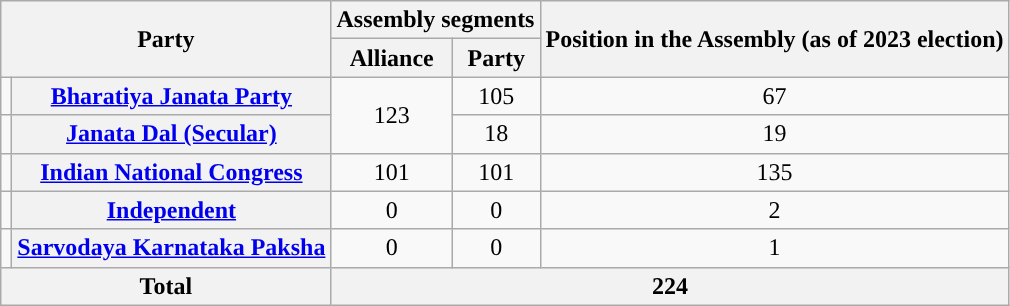<table class="wikitable" style="text-align:center">
<tr>
<th colspan="2" rowspan="2">Party</th>
<th colspan="2">Assembly segments</th>
<th rowspan="2">Position in the Assembly (as of 2023 election)</th>
</tr>
<tr>
<th>Alliance</th>
<th>Party</th>
</tr>
<tr>
<td></td>
<th><a href='#'>Bharatiya Janata Party</a></th>
<td rowspan="2">123</td>
<td>105</td>
<td>67</td>
</tr>
<tr>
<td></td>
<th><a href='#'>Janata Dal (Secular)</a></th>
<td>18</td>
<td>19</td>
</tr>
<tr>
<td></td>
<th><a href='#'>Indian National Congress</a></th>
<td>101</td>
<td>101</td>
<td>135</td>
</tr>
<tr>
<td></td>
<th><a href='#'>Independent</a></th>
<td>0</td>
<td>0</td>
<td>2</td>
</tr>
<tr>
<td></td>
<th><a href='#'>Sarvodaya Karnataka Paksha</a></th>
<td>0</td>
<td>0</td>
<td>1</td>
</tr>
<tr>
<th colspan="2">Total</th>
<th colspan="4">224</th>
</tr>
</table>
